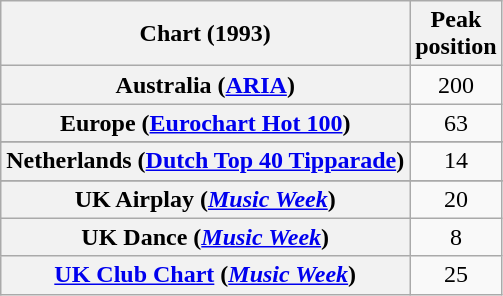<table class="wikitable sortable plainrowheaders" style="text-align:center">
<tr>
<th>Chart (1993)</th>
<th>Peak<br>position</th>
</tr>
<tr>
<th scope="row">Australia (<a href='#'>ARIA</a>)</th>
<td>200</td>
</tr>
<tr>
<th scope="row">Europe (<a href='#'>Eurochart Hot 100</a>)</th>
<td>63</td>
</tr>
<tr>
</tr>
<tr>
</tr>
<tr>
<th scope="row">Netherlands (<a href='#'>Dutch Top 40 Tipparade</a>)</th>
<td>14</td>
</tr>
<tr>
</tr>
<tr>
</tr>
<tr>
<th scope="row">UK Airplay (<em><a href='#'>Music Week</a></em>)</th>
<td>20</td>
</tr>
<tr>
<th scope="row">UK Dance (<em><a href='#'>Music Week</a></em>)</th>
<td>8</td>
</tr>
<tr>
<th scope="row"><a href='#'>UK Club Chart</a> (<em><a href='#'>Music Week</a></em>)</th>
<td>25</td>
</tr>
</table>
